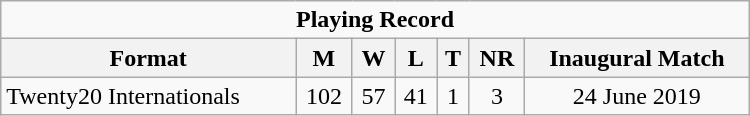<table class="wikitable" style="text-align: center; width: 500px;">
<tr>
<td colspan=7 align="center"><strong>Playing Record</strong></td>
</tr>
<tr>
<th>Format</th>
<th>M</th>
<th>W</th>
<th>L</th>
<th>T</th>
<th>NR</th>
<th>Inaugural Match</th>
</tr>
<tr>
<td align="left">Twenty20 Internationals</td>
<td>102</td>
<td>57</td>
<td>41</td>
<td>1</td>
<td>3</td>
<td>24 June 2019</td>
</tr>
</table>
